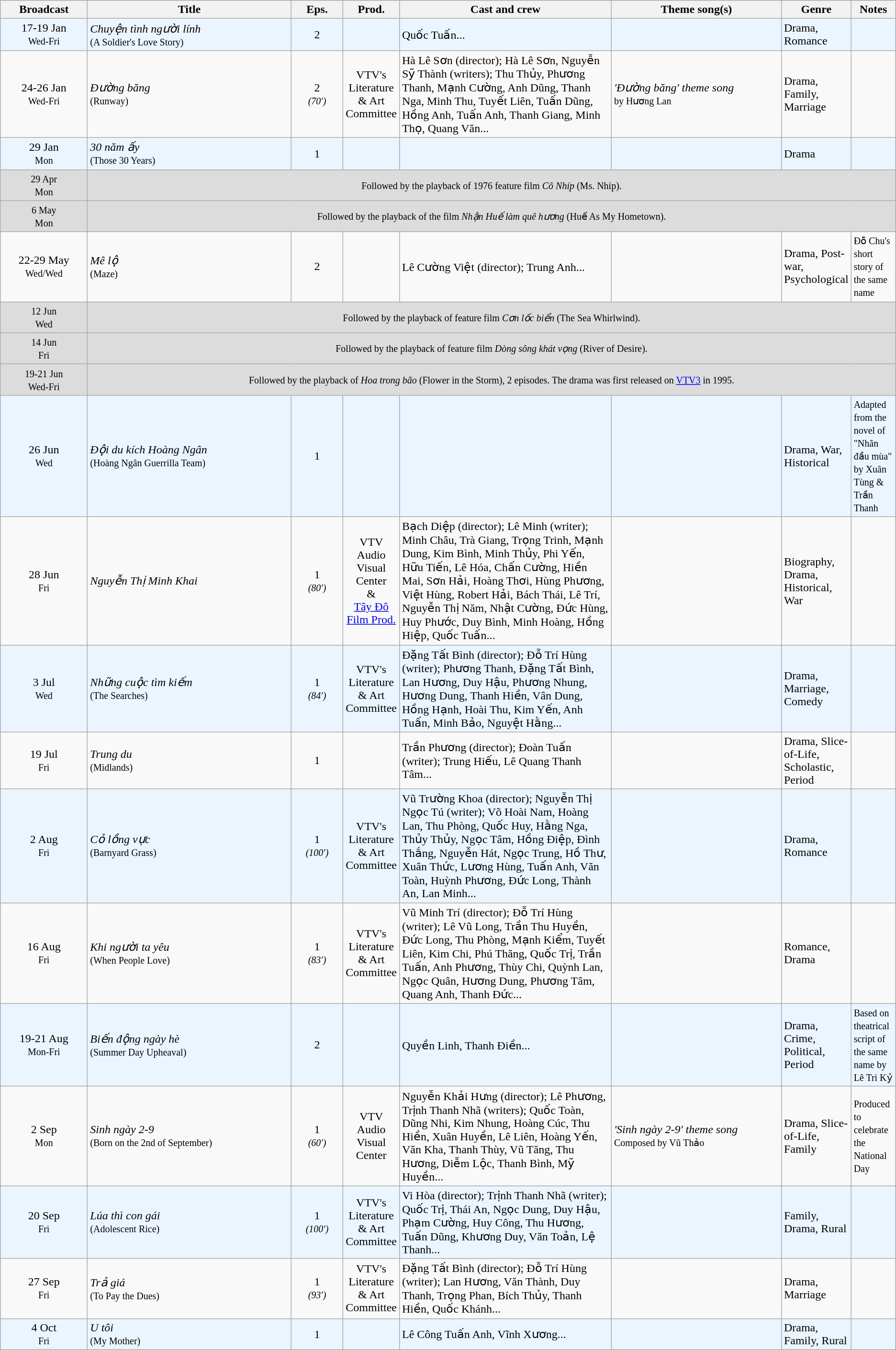<table class="wikitable sortable">
<tr>
<th style="width:10%;">Broadcast</th>
<th style="width:24%;">Title</th>
<th style="width:6%;">Eps.</th>
<th style="width:5%;">Prod.</th>
<th style="width:25%;">Cast and crew</th>
<th style="width:20%;">Theme song(s)</th>
<th style="width:5%;">Genre</th>
<th style="width:5%;">Notes</th>
</tr>
<tr ---- bgcolor="#ebf5ff">
<td style="text-align:center;">17-19 Jan<br><small>Wed-Fri</small><br></td>
<td><em>Chuyện tình người lính</em> <br><small>(A Soldier's Love Story)</small></td>
<td style="text-align:center;">2</td>
<td style="text-align:center;"></td>
<td>Quốc Tuấn...</td>
<td></td>
<td>Drama, Romance</td>
<td></td>
</tr>
<tr>
<td style="text-align:center;">24-26 Jan<br><small>Wed-Fri</small><br></td>
<td><em>Đường băng</em> <br><small>(Runway)</small></td>
<td style="text-align:center;">2<br><small><em>(70′)</em></small></td>
<td style="text-align:center;">VTV's Literature & Art Committee</td>
<td>Hà Lê Sơn (director); Hà Lê Sơn, Nguyễn Sỹ Thành (writers); Thu Thủy, Phương Thanh, Mạnh Cường, Anh Dũng, Thanh Nga, Minh Thu, Tuyết Liên, Tuấn Dũng, Hồng Anh, Tuấn Anh, Thanh Giang, Minh Thọ, Quang Văn...</td>
<td><em> 'Đường băng' theme song</em><br><small>by Hương Lan</small></td>
<td>Drama, Family, Marriage</td>
<td></td>
</tr>
<tr ---- bgcolor="#ebf5ff">
<td style="text-align:center;">29 Jan<br><small>Mon</small></td>
<td><em>30 năm ấy</em> <br><small>(Those 30 Years)</small></td>
<td style="text-align:center;">1</td>
<td style="text-align:center;"></td>
<td></td>
<td></td>
<td>Drama</td>
<td></td>
</tr>
<tr ---- bgcolor="#DCDCDC">
<td style="text-align:center;"><small>29 Apr</small><br><small>Mon</small></td>
<td colspan="7" align=center><small>Followed by the playback of 1976 feature film <em>Cô Nhíp</em> (Ms. Nhíp).</small><br></td>
</tr>
<tr ---- bgcolor="#DCDCDC">
<td style="text-align:center;"><small>6 May</small><br><small>Mon</small></td>
<td colspan="7" align=center><small>Followed by the playback of the film <em>Nhận Huế làm quê hương</em> (Huế As My Hometown).</small></td>
</tr>
<tr>
<td style="text-align:center;">22-29 May<br><small>Wed/Wed</small><br></td>
<td><em>Mê lộ</em> <br><small>(Maze)</small></td>
<td style="text-align:center;">2</td>
<td style="text-align:center;"></td>
<td>Lê Cường Việt (director); Trung Anh...</td>
<td></td>
<td>Drama, Post-war, Psychological</td>
<td><small> Đỗ Chu's short story of the same name</small></td>
</tr>
<tr ---- bgcolor="#DCDCDC">
<td style="text-align:center;"><small>12 Jun</small><br><small>Wed</small></td>
<td colspan="7" align=center><small>Followed by the playback of feature film <em>Cơn lốc biển</em> (The Sea Whirlwind).</small><br></td>
</tr>
<tr ---- bgcolor="#DCDCDC">
<td style="text-align:center;"><small>14 Jun</small><br><small>Fri</small></td>
<td colspan="7" align=center><small>Followed by the playback of feature film <em>Dòng sông khát vọng</em> (River of Desire).</small><br></td>
</tr>
<tr ---- bgcolor="#DCDCDC">
<td style="text-align:center;"><small>19-21 Jun</small><br><small>Wed-Fri</small></td>
<td colspan="7" align=center><small>Followed by the playback of <em>Hoa trong bão</em> (Flower in the Storm), 2 episodes. The drama was first released on <a href='#'>VTV3</a> in 1995.</small><br></td>
</tr>
<tr ---- bgcolor="#ebf5ff">
<td style="text-align:center;">26 Jun<br><small>Wed</small><br></td>
<td><em>Đội du kích Hoàng Ngân</em> <br><small>(Hoàng Ngân Guerrilla Team)</small></td>
<td style="text-align:center;">1</td>
<td style="text-align:center;"></td>
<td></td>
<td></td>
<td>Drama, War, Historical</td>
<td><small>Adapted from the novel of "Nhãn đầu mùa" by Xuân Tùng & Trần Thanh</small></td>
</tr>
<tr>
<td style="text-align:center;">28 Jun<br><small>Fri</small><br></td>
<td><em>Nguyễn Thị Minh Khai</em></td>
<td style="text-align:center;">1<br><small><em>(80′)</em></small></td>
<td style="text-align:center;">VTV Audio Visual Center<br>&<br><a href='#'>Tây Đô Film Prod.</a></td>
<td>Bạch Diệp (director); Lê Minh (writer); Minh Châu, Trà Giang, Trọng Trinh, Mạnh Dung, Kim Bình, Minh Thủy, Phi Yến, Hữu Tiến, Lê Hóa, Chấn Cường, Hiền Mai, Sơn Hải, Hoàng Thơi, Hùng Phương, Việt Hùng, Robert Hải, Bách Thái, Lê Trí, Nguyễn Thị Năm, Nhật Cường, Đức Hùng, Huy Phước, Duy Bình, Minh Hoàng, Hồng Hiệp, Quốc Tuấn...</td>
<td></td>
<td>Biography, Drama, Historical, War</td>
<td></td>
</tr>
<tr ---- bgcolor="#ebf5ff">
<td style="text-align:center;">3 Jul<br><small>Wed</small><br></td>
<td><em>Những cuộc tìm kiếm</em> <br><small>(The Searches)</small></td>
<td style="text-align:center;">1<br><small><em>(84′)</em></small></td>
<td style="text-align:center;">VTV's Literature & Art Committee</td>
<td>Đặng Tất Bình (director); Đỗ Trí Hùng (writer); Phương Thanh, Đặng Tất Bình, Lan Hương, Duy Hậu, Phương Nhung, Hương Dung, Thanh Hiền, Vân Dung, Hồng Hạnh, Hoài Thu, Kim Yến, Anh Tuấn, Minh Bảo, Nguyệt Hằng...</td>
<td></td>
<td>Drama, Marriage, Comedy</td>
<td></td>
</tr>
<tr>
<td style="text-align:center;">19 Jul<br><small>Fri</small><br></td>
<td><em>Trung du</em> <br><small>(Midlands)</small></td>
<td style="text-align:center;">1</td>
<td style="text-align:center;"></td>
<td>Trần Phương (director); Đoàn Tuấn (writer); Trung Hiếu, Lê Quang Thanh Tâm...</td>
<td></td>
<td>Drama, Slice-of-Life, Scholastic, Period</td>
<td></td>
</tr>
<tr ---- bgcolor="#ebf5ff">
<td style="text-align:center;">2 Aug<br><small>Fri</small><br></td>
<td><em>Cỏ lồng vực</em> <br><small>(Barnyard Grass)</small></td>
<td style="text-align:center;">1<br><small><em>(100′)</em></small></td>
<td style="text-align:center;">VTV's Literature & Art Committee</td>
<td>Vũ Trường Khoa (director); Nguyễn Thị Ngọc Tú (writer); Võ Hoài Nam, Hoàng Lan, Thu Phòng, Quốc Huy, Hằng Nga, Thủy Thủy, Ngọc Tâm, Hồng Điệp, Đình Thắng, Nguyễn Hát, Ngọc Trung, Hồ Thư, Xuân Thức, Lương Hùng, Tuấn Anh, Văn Toàn, Huỳnh Phương, Đức Long, Thành An, Lan Minh...</td>
<td></td>
<td>Drama, Romance</td>
<td></td>
</tr>
<tr>
<td style="text-align:center;">16 Aug<br><small>Fri</small><br></td>
<td><em>Khi người ta yêu</em> <br><small>(When People Love)</small></td>
<td style="text-align:center;">1<br><small><em>(83′)</em></small></td>
<td style="text-align:center;">VTV's Literature & Art Committee</td>
<td>Vũ Minh Trí (director); Đỗ Trí Hùng (writer); Lê Vũ Long, Trần Thu Huyền, Đức Long, Thu Phòng, Mạnh Kiểm, Tuyết Liên, Kim Chi, Phú Thăng, Quốc Trị, Trần Tuấn, Anh Phương, Thùy Chi, Quỳnh Lan, Ngọc Quân, Hương Dung, Phương Tâm, Quang Anh, Thanh Đức...</td>
<td></td>
<td>Romance, Drama</td>
<td></td>
</tr>
<tr ---- bgcolor="#ebf5ff">
<td style="text-align:center;">19-21 Aug<br><small>Mon-Fri</small><br></td>
<td><em>Biến động ngày hè</em> <br><small>(Summer Day Upheaval)</small></td>
<td style="text-align:center;">2</td>
<td style="text-align:center;"></td>
<td>Quyền Linh, Thanh Điền...</td>
<td></td>
<td>Drama, Crime, Political, Period</td>
<td><small>Based on theatrical script of the same name by Lê Tri Kỷ</small></td>
</tr>
<tr>
<td style="text-align:center;">2 Sep<br><small>Mon</small><br></td>
<td><em>Sinh ngày 2-9</em> <br><small>(Born on the 2nd of September)</small></td>
<td style="text-align:center;">1<br><small><em>(60′)</em></small></td>
<td style="text-align:center;">VTV Audio Visual Center</td>
<td>Nguyễn Khải Hưng (director); Lê Phương, Trịnh Thanh Nhã (writers); Quốc Toàn, Dũng Nhi, Kim Nhung, Hoàng Cúc, Thu Hiền, Xuân Huyền, Lê Liên, Hoàng Yến, Văn Kha, Thanh Thùy, Vũ Tăng, Thu Hương, Diễm Lộc, Thanh Bình, Mỹ Huyền...</td>
<td><em> 'Sinh ngày 2-9' theme song</em><br><small>Composed by Vũ Thảo</small></td>
<td>Drama, Slice-of-Life, Family</td>
<td><small>Produced to celebrate the National Day</small></td>
</tr>
<tr ---- bgcolor="#ebf5ff">
<td style="text-align:center;">20 Sep<br><small>Fri</small><br></td>
<td><em>Lúa thì con gái</em> <br><small>(Adolescent Rice)</small></td>
<td style="text-align:center;">1<br><small><em>(100′)</em></small></td>
<td style="text-align:center;">VTV's Literature & Art Committee</td>
<td>Vi Hòa (director); Trịnh Thanh Nhã (writer); Quốc Trị, Thái An, Ngọc Dung, Duy Hậu, Phạm Cường, Huy Công, Thu Hương, Tuấn Dũng, Khương Duy, Văn Toản, Lệ Thanh...</td>
<td></td>
<td>Family, Drama, Rural</td>
<td></td>
</tr>
<tr>
<td style="text-align:center;">27 Sep<br><small>Fri</small><br></td>
<td><em>Trả giá</em> <br><small>(To Pay the Dues)</small></td>
<td style="text-align:center;">1<br><small><em>(93′)</em></small></td>
<td style="text-align:center;">VTV's Literature & Art Committee</td>
<td>Đặng Tất Bình (director); Đỗ Trí Hùng (writer); Lan Hương, Văn Thành, Duy Thanh, Trọng Phan, Bích Thủy, Thanh Hiền, Quốc Khánh...</td>
<td></td>
<td>Drama, Marriage</td>
<td></td>
</tr>
<tr ---- bgcolor="#ebf5ff">
<td style="text-align:center;">4 Oct<br><small>Fri</small><br></td>
<td><em>U tôi</em> <br><small>(My Mother)</small></td>
<td style="text-align:center;">1</td>
<td style="text-align:center;"></td>
<td>Lê Công Tuấn Anh, Vĩnh Xương...</td>
<td></td>
<td>Drama, Family, Rural</td>
<td></td>
</tr>
</table>
